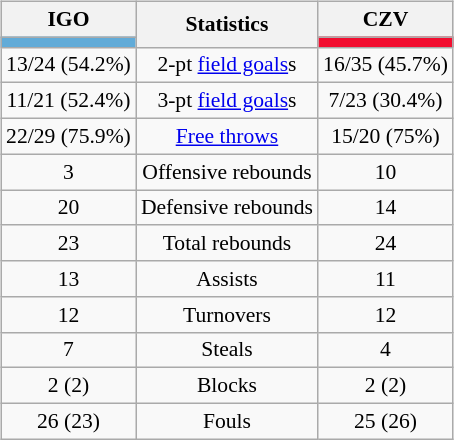<table style="width:100%;">
<tr>
<td valign=top align=right width=33%><br>













</td>
<td style="vertical-align:top; align:center; width:33%;"><br><table style="width:100%;">
<tr>
<td style="width=50%;"></td>
<td></td>
<td style="width=50%;"></td>
</tr>
</table>
<table class="wikitable" style="font-size:90%; text-align:center; margin:auto;" align=center>
<tr>
<th>IGO</th>
<th rowspan=2>Statistics</th>
<th>CZV</th>
</tr>
<tr>
<td style="background:#61ABD8;"></td>
<td style="background:#F20D2F;"></td>
</tr>
<tr>
<td>13/24 (54.2%)</td>
<td>2-pt <a href='#'>field goals</a>s</td>
<td>16/35 (45.7%)</td>
</tr>
<tr>
<td>11/21 (52.4%)</td>
<td>3-pt <a href='#'>field goals</a>s</td>
<td>7/23 (30.4%)</td>
</tr>
<tr>
<td>22/29 (75.9%)</td>
<td><a href='#'>Free throws</a></td>
<td>15/20 (75%)</td>
</tr>
<tr>
<td>3</td>
<td>Offensive rebounds</td>
<td>10</td>
</tr>
<tr>
<td>20</td>
<td>Defensive rebounds</td>
<td>14</td>
</tr>
<tr>
<td>23</td>
<td>Total rebounds</td>
<td>24</td>
</tr>
<tr>
<td>13</td>
<td>Assists</td>
<td>11</td>
</tr>
<tr>
<td>12</td>
<td>Turnovers</td>
<td>12</td>
</tr>
<tr>
<td>7</td>
<td>Steals</td>
<td>4</td>
</tr>
<tr>
<td>2 (2)</td>
<td>Blocks</td>
<td>2 (2)</td>
</tr>
<tr>
<td>26 (23)</td>
<td>Fouls</td>
<td>25 (26)</td>
</tr>
</table>
</td>
<td style="vertical-align:top; align:left; width:33%;"><br>













</td>
</tr>
</table>
